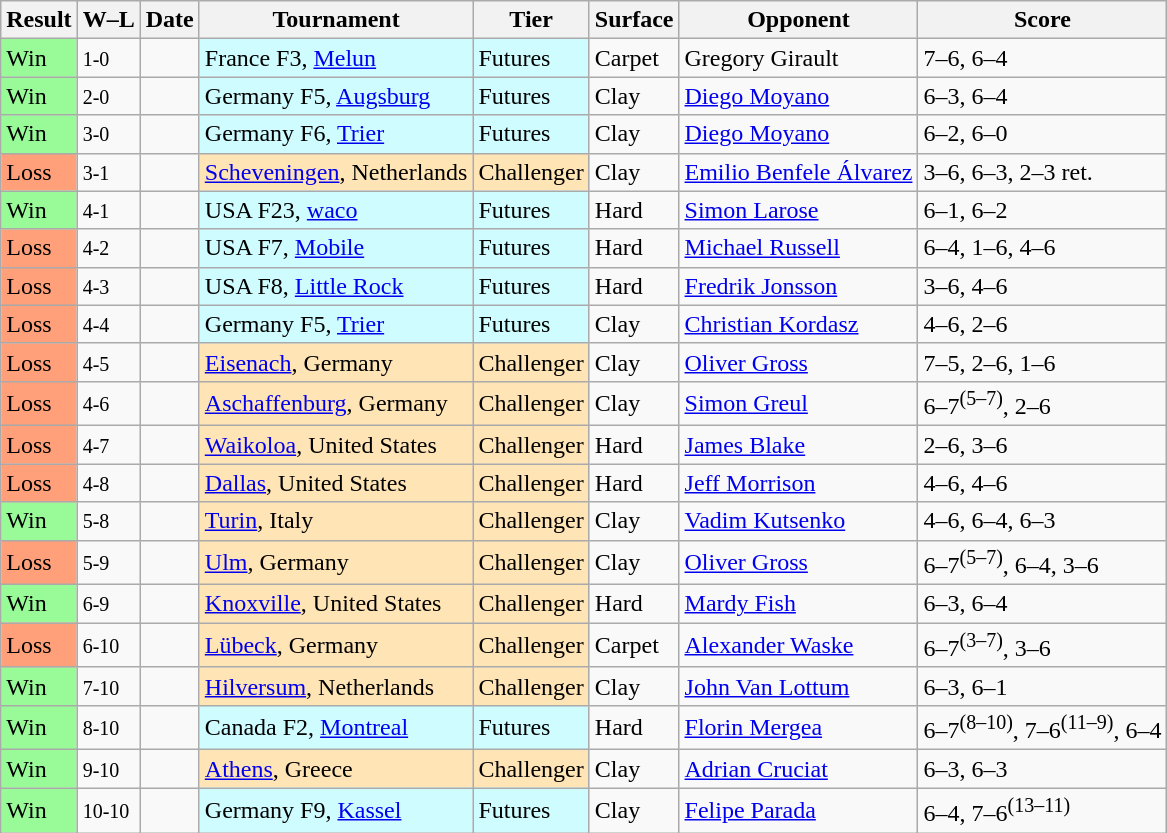<table class="sortable wikitable">
<tr>
<th>Result</th>
<th class="unsortable">W–L</th>
<th>Date</th>
<th>Tournament</th>
<th>Tier</th>
<th>Surface</th>
<th>Opponent</th>
<th class="unsortable">Score</th>
</tr>
<tr>
<td style="background:#98fb98;">Win</td>
<td><small>1-0</small></td>
<td></td>
<td style="background:#cffcff;">France F3, <a href='#'>Melun</a></td>
<td style="background:#cffcff;">Futures</td>
<td>Carpet</td>
<td> Gregory Girault</td>
<td>7–6, 6–4</td>
</tr>
<tr>
<td style="background:#98fb98;">Win</td>
<td><small>2-0</small></td>
<td></td>
<td style="background:#cffcff;">Germany F5, <a href='#'>Augsburg</a></td>
<td style="background:#cffcff;">Futures</td>
<td>Clay</td>
<td> <a href='#'>Diego Moyano</a></td>
<td>6–3, 6–4</td>
</tr>
<tr>
<td style="background:#98fb98;">Win</td>
<td><small>3-0</small></td>
<td></td>
<td style="background:#cffcff;">Germany F6, <a href='#'>Trier</a></td>
<td style="background:#cffcff;">Futures</td>
<td>Clay</td>
<td> <a href='#'>Diego Moyano</a></td>
<td>6–2, 6–0</td>
</tr>
<tr>
<td style="background:#ffa07a;">Loss</td>
<td><small>3-1</small></td>
<td></td>
<td style="background:moccasin;"><a href='#'>Scheveningen</a>, Netherlands</td>
<td style="background:moccasin;">Challenger</td>
<td>Clay</td>
<td> <a href='#'>Emilio Benfele Álvarez</a></td>
<td>3–6, 6–3, 2–3 ret.</td>
</tr>
<tr>
<td style="background:#98fb98;">Win</td>
<td><small>4-1</small></td>
<td></td>
<td style="background:#cffcff;">USA F23, <a href='#'>waco</a></td>
<td style="background:#cffcff;">Futures</td>
<td>Hard</td>
<td> <a href='#'>Simon Larose</a></td>
<td>6–1, 6–2</td>
</tr>
<tr>
<td style="background:#ffa07a;">Loss</td>
<td><small>4-2</small></td>
<td></td>
<td style="background:#cffcff;">USA F7, <a href='#'>Mobile</a></td>
<td style="background:#cffcff;">Futures</td>
<td>Hard</td>
<td> <a href='#'>Michael Russell</a></td>
<td>6–4, 1–6, 4–6</td>
</tr>
<tr>
<td style="background:#ffa07a;">Loss</td>
<td><small>4-3</small></td>
<td></td>
<td style="background:#cffcff;">USA F8, <a href='#'>Little Rock</a></td>
<td style="background:#cffcff;">Futures</td>
<td>Hard</td>
<td> <a href='#'>Fredrik Jonsson</a></td>
<td>3–6, 4–6</td>
</tr>
<tr>
<td style="background:#ffa07a;">Loss</td>
<td><small>4-4</small></td>
<td></td>
<td style="background:#cffcff;">Germany F5, <a href='#'>Trier</a></td>
<td style="background:#cffcff;">Futures</td>
<td>Clay</td>
<td> <a href='#'>Christian Kordasz</a></td>
<td>4–6, 2–6</td>
</tr>
<tr>
<td style="background:#ffa07a;">Loss</td>
<td><small>4-5</small></td>
<td></td>
<td style="background:moccasin;"><a href='#'>Eisenach</a>, Germany</td>
<td style="background:moccasin;">Challenger</td>
<td>Clay</td>
<td> <a href='#'>Oliver Gross</a></td>
<td>7–5, 2–6, 1–6</td>
</tr>
<tr>
<td style="background:#ffa07a;">Loss</td>
<td><small>4-6</small></td>
<td></td>
<td style="background:moccasin;"><a href='#'>Aschaffenburg</a>, Germany</td>
<td style="background:moccasin;">Challenger</td>
<td>Clay</td>
<td> <a href='#'>Simon Greul</a></td>
<td>6–7<sup>(5–7)</sup>, 2–6</td>
</tr>
<tr>
<td style="background:#ffa07a;">Loss</td>
<td><small>4-7</small></td>
<td></td>
<td style="background:moccasin;"><a href='#'>Waikoloa</a>, United States</td>
<td style="background:moccasin;">Challenger</td>
<td>Hard</td>
<td> <a href='#'>James Blake</a></td>
<td>2–6, 3–6</td>
</tr>
<tr>
<td style="background:#ffa07a;">Loss</td>
<td><small>4-8</small></td>
<td></td>
<td style="background:moccasin;"><a href='#'>Dallas</a>, United States</td>
<td style="background:moccasin;">Challenger</td>
<td>Hard</td>
<td> <a href='#'>Jeff Morrison</a></td>
<td>4–6, 4–6</td>
</tr>
<tr>
<td style="background:#98fb98;">Win</td>
<td><small>5-8</small></td>
<td></td>
<td style="background:moccasin;"><a href='#'>Turin</a>, Italy</td>
<td style="background:moccasin;">Challenger</td>
<td>Clay</td>
<td> <a href='#'>Vadim Kutsenko</a></td>
<td>4–6, 6–4, 6–3</td>
</tr>
<tr>
<td style="background:#ffa07a;">Loss</td>
<td><small>5-9</small></td>
<td></td>
<td style="background:moccasin;"><a href='#'>Ulm</a>, Germany</td>
<td style="background:moccasin;">Challenger</td>
<td>Clay</td>
<td> <a href='#'>Oliver Gross</a></td>
<td>6–7<sup>(5–7)</sup>, 6–4, 3–6</td>
</tr>
<tr>
<td style="background:#98fb98;">Win</td>
<td><small>6-9</small></td>
<td></td>
<td style="background:moccasin;"><a href='#'>Knoxville</a>, United States</td>
<td style="background:moccasin;">Challenger</td>
<td>Hard</td>
<td> <a href='#'>Mardy Fish</a></td>
<td>6–3, 6–4</td>
</tr>
<tr>
<td style="background:#ffa07a;">Loss</td>
<td><small>6-10</small></td>
<td></td>
<td style="background:moccasin;"><a href='#'>Lübeck</a>, Germany</td>
<td style="background:moccasin;">Challenger</td>
<td>Carpet</td>
<td> <a href='#'>Alexander Waske</a></td>
<td>6–7<sup>(3–7)</sup>, 3–6</td>
</tr>
<tr>
<td style="background:#98fb98;">Win</td>
<td><small>7-10</small></td>
<td></td>
<td style="background:moccasin;"><a href='#'>Hilversum</a>, Netherlands</td>
<td style="background:moccasin;">Challenger</td>
<td>Clay</td>
<td> <a href='#'>John Van Lottum</a></td>
<td>6–3, 6–1</td>
</tr>
<tr>
<td style="background:#98fb98;">Win</td>
<td><small>8-10</small></td>
<td></td>
<td style="background:#cffcff;">Canada F2, <a href='#'>Montreal</a></td>
<td style="background:#cffcff;">Futures</td>
<td>Hard</td>
<td> <a href='#'>Florin Mergea</a></td>
<td>6–7<sup>(8–10)</sup>, 7–6<sup>(11–9)</sup>, 6–4</td>
</tr>
<tr>
<td style="background:#98fb98;">Win</td>
<td><small>9-10</small></td>
<td></td>
<td style="background:moccasin;"><a href='#'>Athens</a>, Greece</td>
<td style="background:moccasin;">Challenger</td>
<td>Clay</td>
<td> <a href='#'>Adrian Cruciat</a></td>
<td>6–3, 6–3</td>
</tr>
<tr>
<td style="background:#98fb98;">Win</td>
<td><small>10-10</small></td>
<td></td>
<td style="background:#cffcff;">Germany F9, <a href='#'>Kassel</a></td>
<td style="background:#cffcff;">Futures</td>
<td>Clay</td>
<td> <a href='#'>Felipe Parada</a></td>
<td>6–4, 7–6<sup>(13–11)</sup></td>
</tr>
</table>
